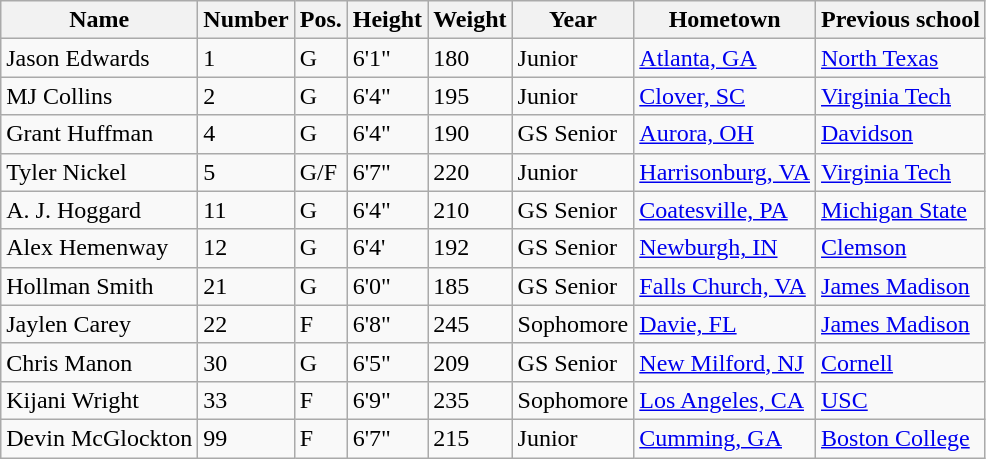<table class="wikitable sortable" border="1">
<tr>
<th>Name</th>
<th>Number</th>
<th>Pos.</th>
<th>Height</th>
<th>Weight</th>
<th>Year</th>
<th>Hometown</th>
<th class="unsortable">Previous school</th>
</tr>
<tr>
<td>Jason Edwards</td>
<td>1</td>
<td>G</td>
<td>6'1"</td>
<td>180</td>
<td> Junior</td>
<td><a href='#'>Atlanta, GA</a></td>
<td><a href='#'>North Texas</a></td>
</tr>
<tr>
<td>MJ Collins</td>
<td>2</td>
<td>G</td>
<td>6'4"</td>
<td>195</td>
<td>Junior</td>
<td><a href='#'>Clover, SC</a></td>
<td><a href='#'>Virginia Tech</a></td>
</tr>
<tr>
<td>Grant Huffman</td>
<td>4</td>
<td>G</td>
<td>6'4"</td>
<td>190</td>
<td>GS Senior</td>
<td><a href='#'>Aurora, OH</a></td>
<td><a href='#'>Davidson</a></td>
</tr>
<tr>
<td>Tyler Nickel</td>
<td>5</td>
<td>G/F</td>
<td>6'7"</td>
<td>220</td>
<td>Junior</td>
<td><a href='#'>Harrisonburg, VA</a></td>
<td><a href='#'>Virginia Tech</a></td>
</tr>
<tr>
<td>A. J. Hoggard</td>
<td>11</td>
<td>G</td>
<td>6'4"</td>
<td>210</td>
<td>GS Senior</td>
<td><a href='#'>Coatesville, PA</a></td>
<td><a href='#'>Michigan State</a></td>
</tr>
<tr>
<td>Alex Hemenway</td>
<td>12</td>
<td>G</td>
<td>6'4'</td>
<td>192</td>
<td>GS Senior</td>
<td><a href='#'>Newburgh, IN</a></td>
<td><a href='#'>Clemson</a></td>
</tr>
<tr>
<td>Hollman Smith</td>
<td>21</td>
<td>G</td>
<td>6'0"</td>
<td>185</td>
<td>GS Senior</td>
<td><a href='#'>Falls Church, VA</a></td>
<td><a href='#'>James Madison</a></td>
</tr>
<tr>
<td>Jaylen Carey</td>
<td>22</td>
<td>F</td>
<td>6'8"</td>
<td>245</td>
<td>Sophomore</td>
<td><a href='#'>Davie, FL</a></td>
<td><a href='#'>James Madison</a></td>
</tr>
<tr>
<td>Chris Manon</td>
<td>30</td>
<td>G</td>
<td>6'5"</td>
<td>209</td>
<td>GS Senior</td>
<td><a href='#'>New Milford, NJ</a></td>
<td><a href='#'>Cornell</a></td>
</tr>
<tr>
<td>Kijani Wright</td>
<td>33</td>
<td>F</td>
<td>6'9"</td>
<td>235</td>
<td>Sophomore</td>
<td><a href='#'>Los Angeles, CA</a></td>
<td><a href='#'>USC</a></td>
</tr>
<tr>
<td>Devin McGlockton</td>
<td>99</td>
<td>F</td>
<td>6'7"</td>
<td>215</td>
<td> Junior</td>
<td><a href='#'>Cumming, GA</a></td>
<td><a href='#'>Boston College</a></td>
</tr>
</table>
